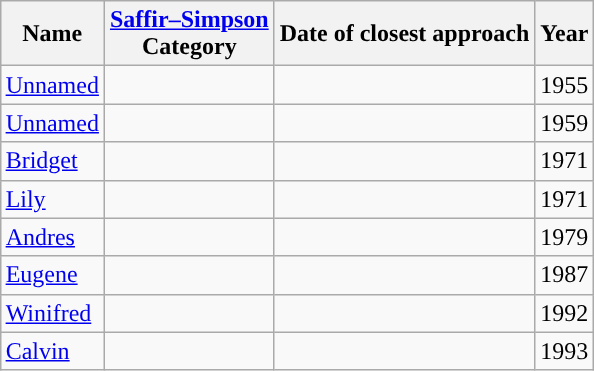<table class = "wikitable" style="margin:1em auto;">
<tr>
<th>Name</th>
<th><a href='#'>Saffir–Simpson</a><br>Category</th>
<th>Date of closest approach</th>
<th>Year</th>
</tr>
<tr>
<td><a href='#'>Unnamed</a></td>
<td></td>
<td></td>
<td>1955</td>
</tr>
<tr>
<td><a href='#'>Unnamed</a></td>
<td></td>
<td></td>
<td>1959</td>
</tr>
<tr>
<td><a href='#'>Bridget</a></td>
<td></td>
<td></td>
<td>1971</td>
</tr>
<tr>
<td><a href='#'>Lily</a></td>
<td></td>
<td></td>
<td>1971</td>
</tr>
<tr>
<td><a href='#'>Andres</a></td>
<td></td>
<td></td>
<td>1979</td>
</tr>
<tr>
<td><a href='#'>Eugene</a></td>
<td></td>
<td></td>
<td>1987</td>
</tr>
<tr>
<td><a href='#'>Winifred</a></td>
<td></td>
<td></td>
<td>1992</td>
</tr>
<tr>
<td><a href='#'>Calvin</a></td>
<td></td>
<td></td>
<td>1993</td>
</tr>
</table>
